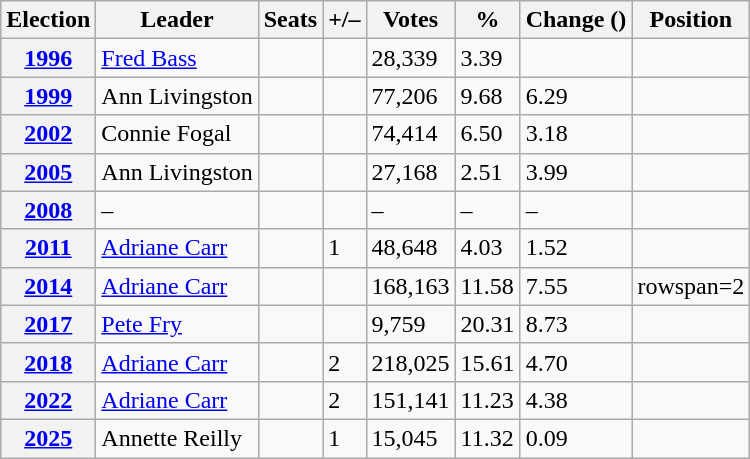<table class="wikitable sortable">
<tr>
<th>Election</th>
<th>Leader</th>
<th>Seats</th>
<th>+/–</th>
<th>Votes</th>
<th>%</th>
<th>Change (<a href='#'></a>)</th>
<th>Position</th>
</tr>
<tr>
<th><a href='#'>1996</a></th>
<td><a href='#'>Fred Bass</a></td>
<td></td>
<td></td>
<td>28,339</td>
<td>3.39</td>
<td></td>
<td></td>
</tr>
<tr>
<th><a href='#'>1999</a></th>
<td>Ann Livingston</td>
<td></td>
<td></td>
<td>77,206</td>
<td>9.68</td>
<td> 6.29</td>
<td></td>
</tr>
<tr>
<th><a href='#'>2002</a></th>
<td>Connie Fogal</td>
<td></td>
<td></td>
<td>74,414</td>
<td>6.50</td>
<td> 3.18</td>
<td></td>
</tr>
<tr>
<th><a href='#'>2005</a></th>
<td>Ann Livingston</td>
<td></td>
<td></td>
<td>27,168</td>
<td>2.51</td>
<td> 3.99</td>
<td></td>
</tr>
<tr>
<th><a href='#'>2008</a></th>
<td>–</td>
<td></td>
<td></td>
<td>–</td>
<td>–</td>
<td>–</td>
<td></td>
</tr>
<tr>
<th><a href='#'>2011</a></th>
<td><a href='#'>Adriane Carr</a></td>
<td></td>
<td> 1</td>
<td>48,648</td>
<td>4.03</td>
<td> 1.52</td>
<td></td>
</tr>
<tr>
<th><a href='#'>2014</a></th>
<td><a href='#'>Adriane Carr</a></td>
<td></td>
<td></td>
<td>168,163</td>
<td>11.58</td>
<td> 7.55</td>
<td>rowspan=2 </td>
</tr>
<tr>
<th><a href='#'>2017</a></th>
<td><a href='#'>Pete Fry</a></td>
<td></td>
<td></td>
<td>9,759</td>
<td>20.31</td>
<td> 8.73</td>
</tr>
<tr>
<th><a href='#'>2018</a></th>
<td><a href='#'>Adriane Carr</a></td>
<td></td>
<td> 2</td>
<td>218,025</td>
<td>15.61</td>
<td> 4.70</td>
<td></td>
</tr>
<tr>
<th><a href='#'>2022</a></th>
<td><a href='#'>Adriane Carr</a></td>
<td></td>
<td> 2</td>
<td>151,141</td>
<td>11.23</td>
<td> 4.38</td>
<td></td>
</tr>
<tr>
<th><a href='#'>2025</a></th>
<td>Annette Reilly</td>
<td></td>
<td> 1</td>
<td>15,045</td>
<td>11.32</td>
<td> 0.09</td>
<td></td>
</tr>
</table>
